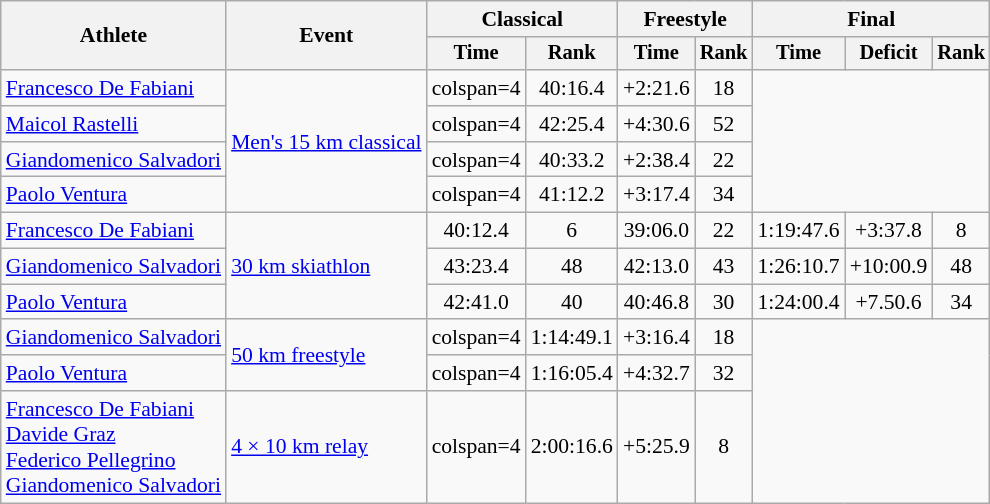<table class=wikitable style=font-size:90%;text-align:center>
<tr>
<th rowspan=2>Athlete</th>
<th rowspan=2>Event</th>
<th colspan=2>Classical</th>
<th colspan=2>Freestyle</th>
<th colspan=3>Final</th>
</tr>
<tr style="font-size: 95%">
<th>Time</th>
<th>Rank</th>
<th>Time</th>
<th>Rank</th>
<th>Time</th>
<th>Deficit</th>
<th>Rank</th>
</tr>
<tr>
<td align=left><a href='#'>Francesco De Fabiani</a></td>
<td align=left rowspan=4><a href='#'>Men's 15 km classical</a></td>
<td>colspan=4 </td>
<td>40:16.4</td>
<td>+2:21.6</td>
<td>18</td>
</tr>
<tr>
<td align=left><a href='#'>Maicol Rastelli</a></td>
<td>colspan=4 </td>
<td>42:25.4</td>
<td>+4:30.6</td>
<td>52</td>
</tr>
<tr>
<td align=left><a href='#'>Giandomenico Salvadori</a></td>
<td>colspan=4 </td>
<td>40:33.2</td>
<td>+2:38.4</td>
<td>22</td>
</tr>
<tr>
<td align=left><a href='#'>Paolo Ventura</a></td>
<td>colspan=4 </td>
<td>41:12.2</td>
<td>+3:17.4</td>
<td>34</td>
</tr>
<tr>
<td align=left><a href='#'>Francesco De Fabiani</a></td>
<td align=left rowspan=3><a href='#'>30 km skiathlon</a></td>
<td>40:12.4</td>
<td>6</td>
<td>39:06.0</td>
<td>22</td>
<td>1:19:47.6</td>
<td>+3:37.8</td>
<td>8</td>
</tr>
<tr>
<td align=left><a href='#'>Giandomenico Salvadori</a></td>
<td>43:23.4</td>
<td>48</td>
<td>42:13.0</td>
<td>43</td>
<td>1:26:10.7</td>
<td>+10:00.9</td>
<td>48</td>
</tr>
<tr>
<td align=left><a href='#'>Paolo Ventura</a></td>
<td>42:41.0</td>
<td>40</td>
<td>40:46.8</td>
<td>30</td>
<td>1:24:00.4</td>
<td>+7.50.6</td>
<td>34</td>
</tr>
<tr>
<td align=left><a href='#'>Giandomenico Salvadori</a></td>
<td align=left rowspan=2><a href='#'>50 km freestyle</a></td>
<td>colspan=4 </td>
<td>1:14:49.1</td>
<td>+3:16.4</td>
<td>18</td>
</tr>
<tr>
<td align=left><a href='#'>Paolo Ventura</a></td>
<td>colspan=4 </td>
<td>1:16:05.4</td>
<td>+4:32.7</td>
<td>32</td>
</tr>
<tr>
<td align=left><a href='#'>Francesco De Fabiani</a><br><a href='#'>Davide Graz</a><br><a href='#'>Federico Pellegrino</a><br><a href='#'>Giandomenico Salvadori</a></td>
<td align=left><a href='#'>4 × 10 km relay</a></td>
<td>colspan=4 </td>
<td>2:00:16.6</td>
<td>+5:25.9</td>
<td>8</td>
</tr>
</table>
